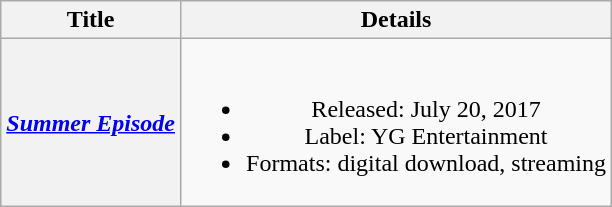<table class="wikitable plainrowheaders" style="text-align:center;">
<tr>
<th scope="col">Title</th>
<th scope="col">Details</th>
</tr>
<tr>
<th scope="row"><em><a href='#'>Summer Episode</a></em></th>
<td><br><ul><li>Released: July 20, 2017</li><li>Label: YG Entertainment</li><li>Formats: digital download, streaming</li></ul></td>
</tr>
</table>
